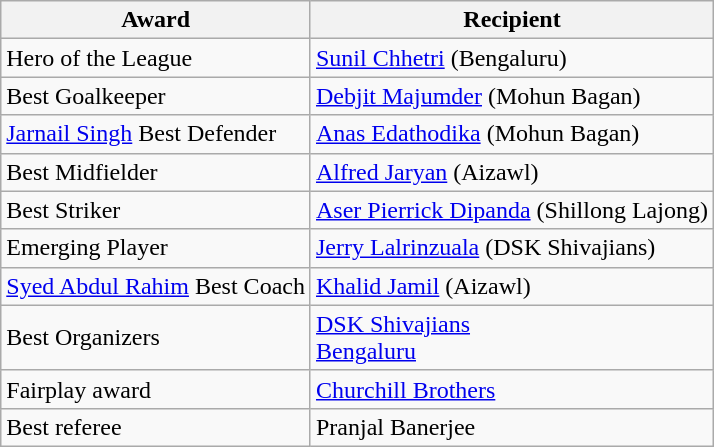<table class=wikitable>
<tr>
<th>Award</th>
<th>Recipient</th>
</tr>
<tr>
<td>Hero of the League</td>
<td><a href='#'>Sunil Chhetri</a> (Bengaluru)</td>
</tr>
<tr>
<td>Best Goalkeeper</td>
<td><a href='#'>Debjit Majumder</a> (Mohun Bagan)</td>
</tr>
<tr>
<td><a href='#'>Jarnail Singh</a> Best Defender</td>
<td><a href='#'>Anas Edathodika</a> (Mohun Bagan)</td>
</tr>
<tr>
<td>Best Midfielder</td>
<td><a href='#'>Alfred Jaryan</a> (Aizawl)</td>
</tr>
<tr>
<td>Best Striker</td>
<td><a href='#'>Aser Pierrick Dipanda</a> (Shillong Lajong)</td>
</tr>
<tr>
<td>Emerging Player</td>
<td><a href='#'>Jerry Lalrinzuala</a> (DSK Shivajians)</td>
</tr>
<tr>
<td><a href='#'>Syed Abdul Rahim</a> Best Coach</td>
<td><a href='#'>Khalid Jamil</a> (Aizawl)</td>
</tr>
<tr>
<td>Best Organizers</td>
<td><a href='#'>DSK Shivajians</a><br><a href='#'>Bengaluru</a></td>
</tr>
<tr>
<td>Fairplay award</td>
<td><a href='#'>Churchill Brothers</a></td>
</tr>
<tr>
<td>Best referee</td>
<td>Pranjal Banerjee</td>
</tr>
</table>
